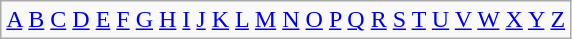<table class="wikitable plainrowheaders" summary="Alphabetical list of rivers">
<tr>
<td><a href='#'>A</a> <a href='#'>B</a> <a href='#'>C</a> <a href='#'>D</a> <a href='#'>E</a> <a href='#'>F</a> <a href='#'>G</a> <a href='#'>H</a> <a href='#'>I</a> <a href='#'>J</a> <a href='#'>K</a> <a href='#'>L</a> <a href='#'>M</a> <a href='#'>N</a> <a href='#'>O</a> <a href='#'>P</a> <a href='#'>Q</a> <a href='#'>R</a> <a href='#'>S</a> <a href='#'>T</a> <a href='#'>U</a> <a href='#'>V</a> <a href='#'>W</a> <a href='#'>X</a> <a href='#'>Y</a> <a href='#'>Z</a></td>
</tr>
</table>
